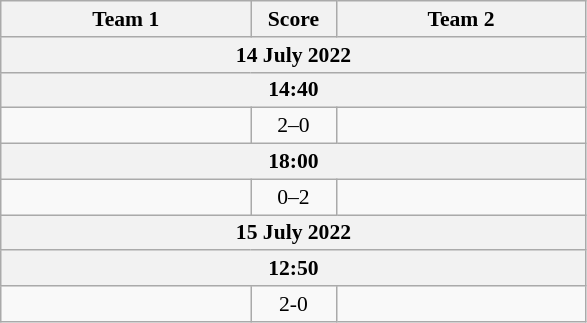<table class="wikitable" style="text-align: center; font-size:90% ">
<tr>
<th align="right" width="160">Team 1</th>
<th width="50">Score</th>
<th align="left" width="160">Team 2</th>
</tr>
<tr>
<th colspan=3>14 July 2022</th>
</tr>
<tr>
<th colspan=3>14:40</th>
</tr>
<tr>
<td align=right></td>
<td align=center>2–0</td>
<td align=left></td>
</tr>
<tr>
<th colspan=3>18:00</th>
</tr>
<tr>
<td align=right></td>
<td align=center>0–2</td>
<td align=left></td>
</tr>
<tr>
<th colspan=3>15 July 2022</th>
</tr>
<tr>
<th colspan=3>12:50</th>
</tr>
<tr>
<td align=right></td>
<td align=center>2-0</td>
<td align=left></td>
</tr>
</table>
